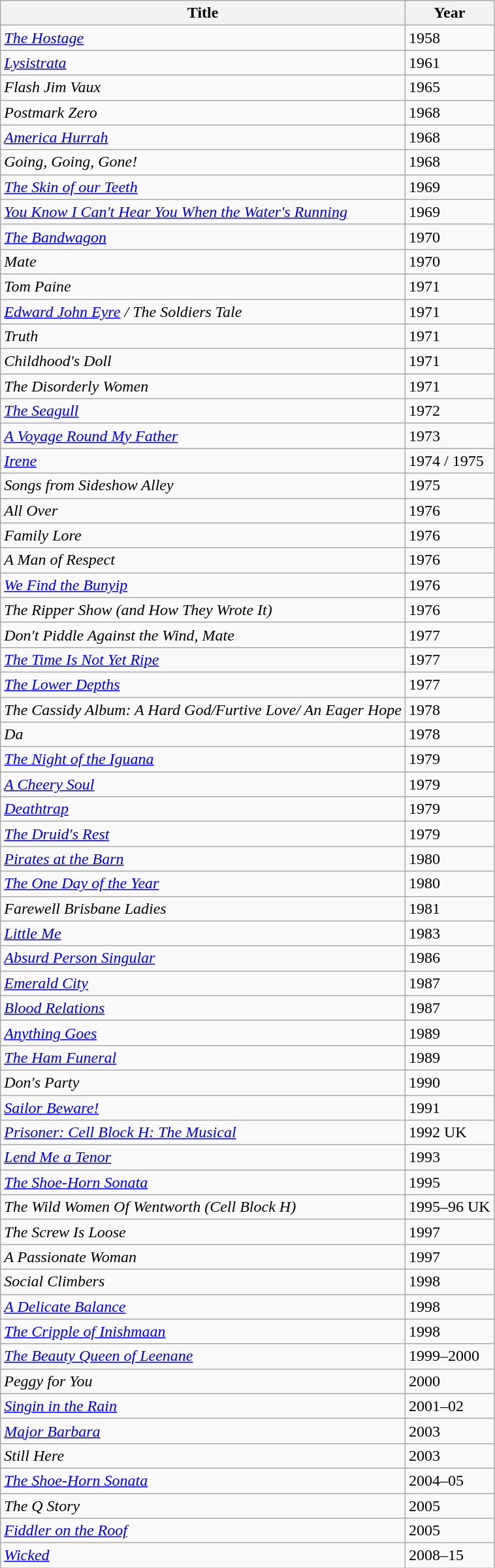<table class="wikitable">
<tr>
<th>Title</th>
<th>Year</th>
</tr>
<tr>
<td><em><a href='#'>The Hostage</a></em></td>
<td>1958</td>
</tr>
<tr>
<td><em><a href='#'>Lysistrata</a></em></td>
<td>1961</td>
</tr>
<tr>
<td><em>Flash Jim Vaux</em></td>
<td>1965</td>
</tr>
<tr>
<td><em>Postmark Zero</em></td>
<td>1968</td>
</tr>
<tr>
<td><em><a href='#'>America Hurrah</a></em></td>
<td>1968</td>
</tr>
<tr>
<td><em>Going, Going, Gone!</em></td>
<td>1968</td>
</tr>
<tr>
<td><em><a href='#'>The Skin of our Teeth</a></em></td>
<td>1969</td>
</tr>
<tr>
<td><em><a href='#'>You Know I Can't Hear You When the Water's Running</a></em></td>
<td>1969</td>
</tr>
<tr>
<td><em><a href='#'>The Bandwagon</a></em></td>
<td>1970</td>
</tr>
<tr>
<td><em>Mate</em></td>
<td>1970</td>
</tr>
<tr>
<td><em>Tom Paine</em></td>
<td>1971</td>
</tr>
<tr>
<td><em><a href='#'>Edward John Eyre</a> / The Soldiers Tale</em></td>
<td>1971</td>
</tr>
<tr>
<td><em>Truth</em></td>
<td>1971</td>
</tr>
<tr>
<td><em>Childhood's Doll</em></td>
<td>1971</td>
</tr>
<tr>
<td><em>The Disorderly Women</em></td>
<td>1971</td>
</tr>
<tr>
<td><em><a href='#'>The Seagull</a></em></td>
<td>1972</td>
</tr>
<tr>
<td><em><a href='#'>A Voyage Round My Father</a></em></td>
<td>1973</td>
</tr>
<tr>
<td><em><a href='#'>Irene</a></em></td>
<td>1974 / 1975</td>
</tr>
<tr>
<td><em>Songs from Sideshow Alley</em></td>
<td>1975</td>
</tr>
<tr>
<td><em>All Over</em></td>
<td>1976</td>
</tr>
<tr>
<td><em>Family Lore</em></td>
<td>1976</td>
</tr>
<tr>
<td><em>A Man of Respect</em></td>
<td>1976</td>
</tr>
<tr>
<td><em><a href='#'>We Find the Bunyip</a></em></td>
<td>1976</td>
</tr>
<tr>
<td><em>The Ripper Show (and How They Wrote It)</em></td>
<td>1976</td>
</tr>
<tr>
<td><em>Don't Piddle Against the Wind, Mate</em></td>
<td>1977</td>
</tr>
<tr>
<td><em><a href='#'>The Time Is Not Yet Ripe</a></em></td>
<td>1977</td>
</tr>
<tr>
<td><em><a href='#'>The Lower Depths</a></em></td>
<td>1977</td>
</tr>
<tr>
<td><em>The Cassidy Album: A Hard God/Furtive Love/ An Eager Hope</em></td>
<td>1978</td>
</tr>
<tr>
<td><em>Da</em></td>
<td>1978</td>
</tr>
<tr>
<td><em><a href='#'>The Night of the Iguana</a></em></td>
<td>1979</td>
</tr>
<tr>
<td><em><a href='#'>A Cheery Soul</a></em></td>
<td>1979</td>
</tr>
<tr>
<td><em><a href='#'>Deathtrap</a></em></td>
<td>1979</td>
</tr>
<tr>
<td><em><a href='#'>The Druid's Rest</a></em></td>
<td>1979</td>
</tr>
<tr>
<td><em><a href='#'>Pirates at the Barn</a></em></td>
<td>1980</td>
</tr>
<tr>
<td><em><a href='#'>The One Day of the Year</a></em></td>
<td>1980</td>
</tr>
<tr>
<td><em>Farewell Brisbane Ladies</em></td>
<td>1981</td>
</tr>
<tr>
<td><em><a href='#'>Little Me</a></em></td>
<td>1983</td>
</tr>
<tr>
<td><em><a href='#'>Absurd Person Singular</a></em></td>
<td>1986</td>
</tr>
<tr>
<td><em><a href='#'>Emerald City</a></em></td>
<td>1987</td>
</tr>
<tr>
<td><em><a href='#'>Blood Relations</a></em></td>
<td>1987</td>
</tr>
<tr>
<td><em><a href='#'>Anything Goes</a></em></td>
<td>1989</td>
</tr>
<tr>
<td><em><a href='#'>The Ham Funeral</a></em></td>
<td>1989</td>
</tr>
<tr>
<td><em>Don's Party</em></td>
<td>1990</td>
</tr>
<tr>
<td><em><a href='#'>Sailor Beware!</a></em></td>
<td>1991</td>
</tr>
<tr>
<td><em><a href='#'>Prisoner: Cell Block H: The Musical</a></em></td>
<td>1992 UK</td>
</tr>
<tr>
<td><em><a href='#'>Lend Me a Tenor</a></em></td>
<td>1993</td>
</tr>
<tr>
<td><em><a href='#'>The Shoe-Horn Sonata</a></em></td>
<td>1995</td>
</tr>
<tr>
<td><em>The Wild Women Of Wentworth (Cell Block H)</em></td>
<td>1995–96 UK</td>
</tr>
<tr>
<td><em>The Screw Is Loose</em></td>
<td>1997</td>
</tr>
<tr>
<td><em>A Passionate Woman</em></td>
<td>1997</td>
</tr>
<tr>
<td><em>Social Climbers</em></td>
<td>1998</td>
</tr>
<tr>
<td><em><a href='#'>A Delicate Balance</a></em></td>
<td>1998</td>
</tr>
<tr>
<td><em><a href='#'>The Cripple of Inishmaan</a></em></td>
<td>1998</td>
</tr>
<tr>
<td><em><a href='#'>The Beauty Queen of Leenane</a></em></td>
<td>1999–2000</td>
</tr>
<tr>
<td><em>Peggy for You</em></td>
<td>2000</td>
</tr>
<tr>
<td><em><a href='#'>Singin in the Rain</a></em></td>
<td>2001–02</td>
</tr>
<tr>
<td><em><a href='#'>Major Barbara</a></em></td>
<td>2003</td>
</tr>
<tr>
<td><em>Still Here</em></td>
<td>2003</td>
</tr>
<tr>
<td><em><a href='#'>The Shoe-Horn Sonata</a></em></td>
<td>2004–05</td>
</tr>
<tr>
<td><em>The Q Story</em></td>
<td>2005</td>
</tr>
<tr>
<td><em><a href='#'>Fiddler on the Roof</a></em></td>
<td>2005</td>
</tr>
<tr>
<td><em><a href='#'>Wicked</a></em></td>
<td>2008–15</td>
</tr>
</table>
